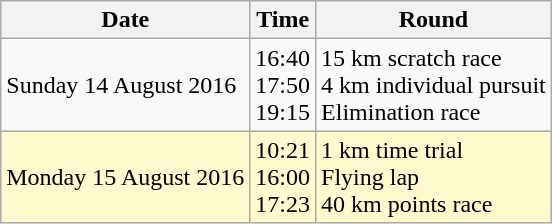<table class="wikitable">
<tr>
<th>Date</th>
<th>Time</th>
<th>Round</th>
</tr>
<tr>
<td>Sunday 14 August 2016</td>
<td>16:40<br>17:50<br>19:15</td>
<td>15 km scratch race<br>4 km individual pursuit<br>Elimination race</td>
</tr>
<tr>
<td style=background:lemonchiffon>Monday 15 August 2016</td>
<td style=background:lemonchiffon>10:21<br>16:00<br>17:23</td>
<td style=background:lemonchiffon>1 km time trial<br>Flying lap<br>40 km points race</td>
</tr>
</table>
